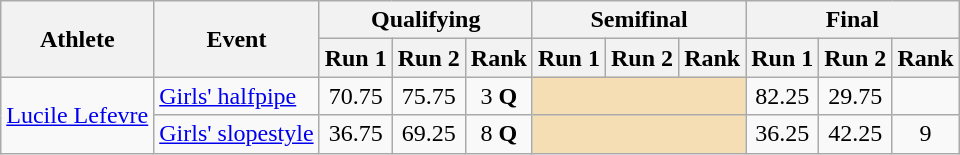<table class="wikitable">
<tr>
<th rowspan="2">Athlete</th>
<th rowspan="2">Event</th>
<th colspan="3">Qualifying</th>
<th colspan="3">Semifinal</th>
<th colspan="3">Final</th>
</tr>
<tr>
<th>Run 1</th>
<th>Run 2</th>
<th>Rank</th>
<th>Run 1</th>
<th>Run 2</th>
<th>Rank</th>
<th>Run 1</th>
<th>Run 2</th>
<th>Rank</th>
</tr>
<tr>
<td rowspan="2"><a href='#'>Lucile Lefevre</a></td>
<td><a href='#'>Girls' halfpipe</a></td>
<td align="center">70.75</td>
<td align="center">75.75</td>
<td align="center">3 <strong>Q</strong></td>
<td align=center bgcolor=wheat colspan=3></td>
<td align="center">82.25</td>
<td align="center">29.75</td>
<td align="center"></td>
</tr>
<tr>
<td><a href='#'>Girls' slopestyle</a></td>
<td align="center">36.75</td>
<td align="center">69.25</td>
<td align="center">8 <strong>Q</strong></td>
<td colspan=3 bgcolor="wheat"></td>
<td align="center">36.25</td>
<td align="center">42.25</td>
<td align="center">9</td>
</tr>
</table>
